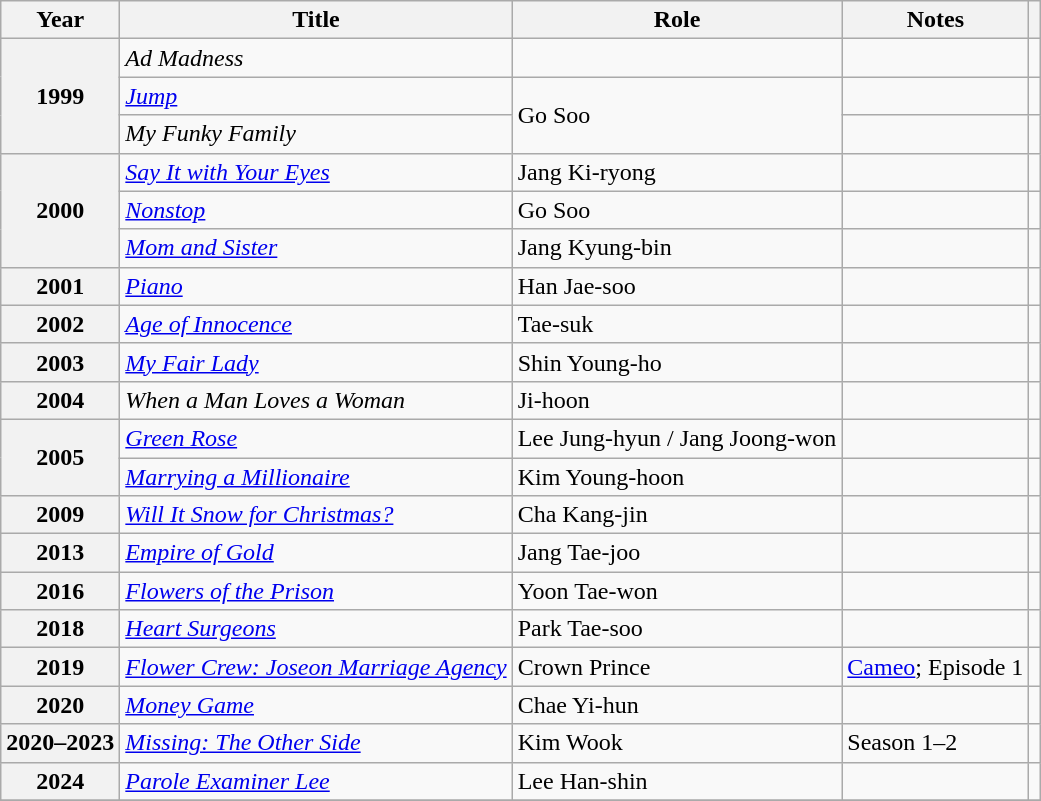<table class="wikitable plainrowheaders sortable">
<tr>
<th scope="col">Year</th>
<th scope="col">Title</th>
<th scope="col">Role</th>
<th scope="col" class="unsortable">Notes</th>
<th scope="col" class="unsortable"></th>
</tr>
<tr>
<th scope="row" rowspan="3">1999</th>
<td><em>Ad Madness</em></td>
<td></td>
<td></td>
<td></td>
</tr>
<tr>
<td><em><a href='#'>Jump</a></em></td>
<td rowspan=2>Go Soo</td>
<td></td>
<td></td>
</tr>
<tr>
<td><em>My Funky Family</em></td>
<td></td>
<td></td>
</tr>
<tr>
<th scope="row" rowspan="3">2000</th>
<td><em><a href='#'>Say It with Your Eyes</a></em></td>
<td>Jang Ki-ryong</td>
<td></td>
<td></td>
</tr>
<tr>
<td><em><a href='#'>Nonstop</a></em></td>
<td>Go Soo</td>
<td></td>
<td></td>
</tr>
<tr>
<td><em><a href='#'>Mom and Sister</a></em></td>
<td>Jang Kyung-bin</td>
<td></td>
<td style="text-align:center"></td>
</tr>
<tr>
<th scope="row">2001</th>
<td><em><a href='#'>Piano</a></em></td>
<td>Han Jae-soo</td>
<td></td>
<td></td>
</tr>
<tr>
<th scope="row">2002</th>
<td><em><a href='#'>Age of Innocence</a></em></td>
<td>Tae-suk</td>
<td></td>
<td style="text-align:center"></td>
</tr>
<tr>
<th scope="row">2003</th>
<td><em><a href='#'>My Fair Lady</a></em></td>
<td>Shin Young-ho</td>
<td></td>
<td style="text-align:center"></td>
</tr>
<tr>
<th scope="row">2004</th>
<td><em>When a Man Loves a Woman</em></td>
<td>Ji-hoon</td>
<td></td>
<td></td>
</tr>
<tr>
<th scope="row" rowspan="2">2005</th>
<td><em><a href='#'>Green Rose</a></em></td>
<td>Lee Jung-hyun / Jang Joong-won</td>
<td></td>
<td></td>
</tr>
<tr>
<td><em><a href='#'>Marrying a Millionaire</a></em></td>
<td>Kim Young-hoon</td>
<td></td>
<td></td>
</tr>
<tr>
<th scope="row">2009</th>
<td><em><a href='#'>Will It Snow for Christmas?</a></em></td>
<td>Cha Kang-jin</td>
<td></td>
<td></td>
</tr>
<tr>
<th scope="row">2013</th>
<td><em><a href='#'>Empire of Gold</a></em></td>
<td>Jang Tae-joo</td>
<td></td>
<td></td>
</tr>
<tr>
<th scope="row">2016</th>
<td><em><a href='#'>Flowers of the Prison</a></em></td>
<td>Yoon Tae-won</td>
<td></td>
<td></td>
</tr>
<tr>
<th scope="row">2018</th>
<td><em><a href='#'>Heart Surgeons</a></em></td>
<td>Park Tae-soo</td>
<td></td>
<td></td>
</tr>
<tr>
<th scope="row">2019</th>
<td><em><a href='#'>Flower Crew: Joseon Marriage Agency</a></em></td>
<td>Crown Prince</td>
<td><a href='#'>Cameo</a>; Episode 1</td>
<td></td>
</tr>
<tr>
<th scope="row">2020</th>
<td><em><a href='#'>Money Game</a></em></td>
<td>Chae Yi-hun</td>
<td></td>
<td></td>
</tr>
<tr>
<th scope="row">2020–2023</th>
<td><em><a href='#'>Missing: The Other Side</a></em></td>
<td>Kim Wook</td>
<td>Season 1–2</td>
<td style="text-align:center"></td>
</tr>
<tr>
<th scope="row">2024</th>
<td><em><a href='#'>Parole Examiner Lee</a></em></td>
<td>Lee Han-shin</td>
<td></td>
<td style="text-align:center"></td>
</tr>
<tr>
</tr>
</table>
